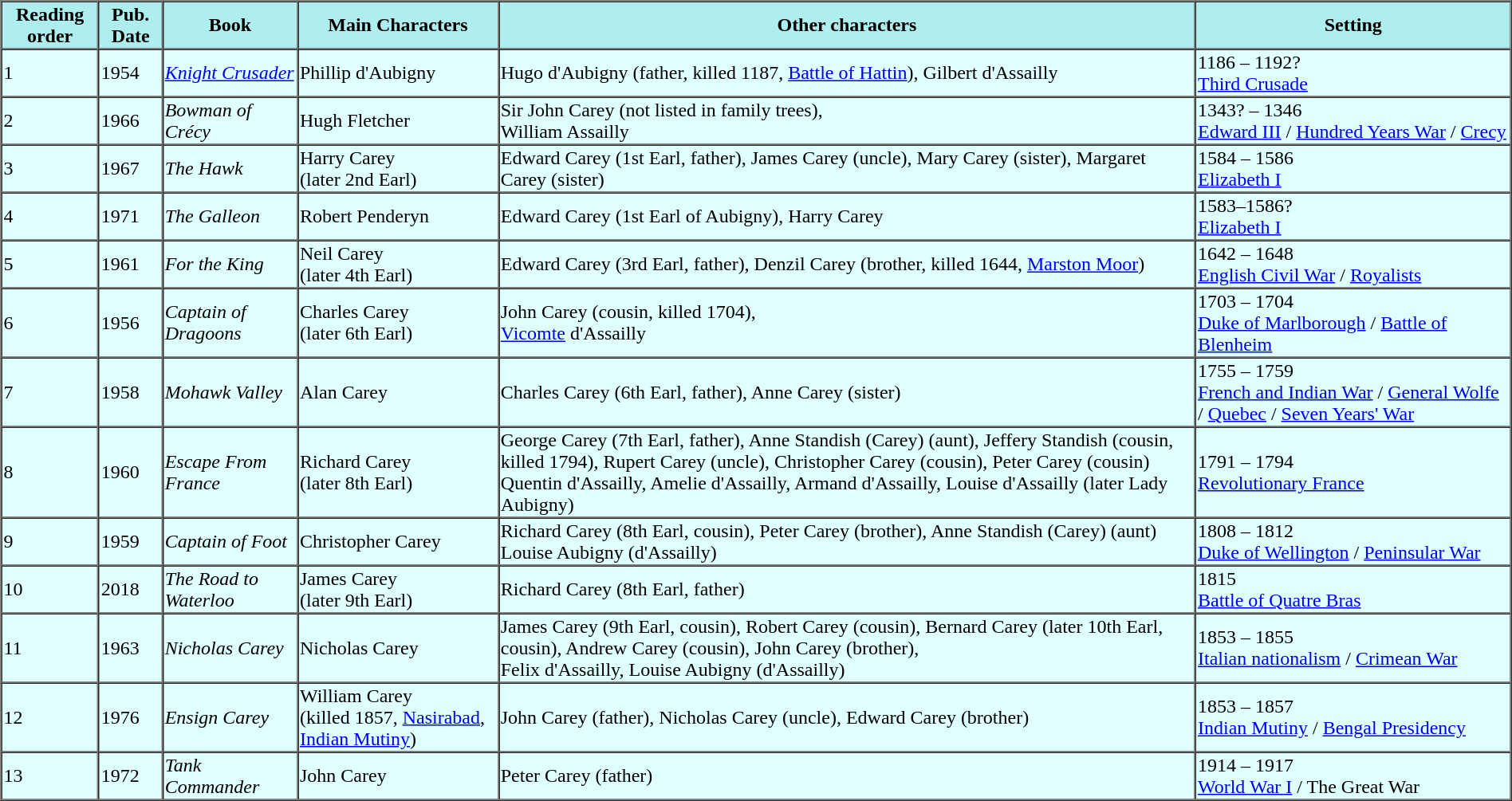<table border="1" cellspacing="0" style="background-color:lightcyan;">
<tr style="background-color:paleturquoise;">
<th>Reading order</th>
<th>Pub. Date</th>
<th>Book</th>
<th>Main Characters</th>
<th>Other characters</th>
<th>Setting</th>
</tr>
<tr>
<td>1</td>
<td>1954</td>
<td><em><a href='#'>Knight Crusader</a></em></td>
<td>Phillip d'Aubigny</td>
<td>Hugo d'Aubigny (father, killed 1187, <a href='#'>Battle of Hattin</a>), Gilbert d'Assailly</td>
<td>1186 – 1192?<br><a href='#'>Third Crusade</a></td>
</tr>
<tr>
<td>2</td>
<td>1966</td>
<td><em>Bowman of Crécy</em></td>
<td>Hugh Fletcher</td>
<td>Sir John Carey (not listed in family trees),<br>William Assailly</td>
<td>1343? – 1346<br><a href='#'>Edward III</a> / <a href='#'>Hundred Years War</a> / <a href='#'>Crecy</a></td>
</tr>
<tr>
<td>3</td>
<td>1967</td>
<td><em>The Hawk</em></td>
<td>Harry Carey <br>(later 2nd Earl)</td>
<td>Edward Carey (1st Earl, father), James Carey (uncle), Mary Carey (sister), Margaret Carey (sister)</td>
<td>1584 – 1586<br><a href='#'>Elizabeth I</a></td>
</tr>
<tr>
<td>4</td>
<td>1971</td>
<td><em>The Galleon</em></td>
<td>Robert Penderyn</td>
<td>Edward Carey (1st Earl of Aubigny), Harry Carey</td>
<td>1583–1586?<br><a href='#'>Elizabeth I</a></td>
</tr>
<tr>
<td>5</td>
<td>1961</td>
<td><em>For the King</em></td>
<td>Neil Carey <br>(later 4th Earl)</td>
<td>Edward Carey (3rd Earl, father), Denzil Carey (brother, killed 1644, <a href='#'>Marston Moor</a>)</td>
<td>1642 – 1648<br><a href='#'>English Civil War</a> / <a href='#'>Royalists</a></td>
</tr>
<tr>
<td>6</td>
<td>1956</td>
<td><em>Captain of Dragoons</em></td>
<td>Charles Carey <br>(later 6th Earl)</td>
<td>John Carey (cousin, killed 1704),<br><a href='#'>Vicomte</a> d'Assailly</td>
<td>1703 – 1704<br><a href='#'>Duke of Marlborough</a> / <a href='#'>Battle of Blenheim</a></td>
</tr>
<tr>
<td>7</td>
<td>1958</td>
<td><em>Mohawk Valley</em></td>
<td>Alan Carey</td>
<td>Charles Carey (6th Earl, father), Anne Carey (sister)</td>
<td>1755 – 1759<br><a href='#'>French and Indian War</a> / <a href='#'>General Wolfe</a> / <a href='#'>Quebec</a> / <a href='#'>Seven Years' War</a></td>
</tr>
<tr>
<td>8</td>
<td>1960</td>
<td><em>Escape From France</em></td>
<td>Richard Carey <br>(later 8th Earl)</td>
<td>George Carey (7th Earl, father), Anne Standish (Carey) (aunt), Jeffery Standish (cousin, killed 1794), Rupert Carey (uncle), Christopher Carey (cousin), Peter Carey (cousin)<br>Quentin d'Assailly, Amelie d'Assailly, Armand d'Assailly, Louise d'Assailly (later Lady Aubigny)</td>
<td>1791 – 1794<br><a href='#'>Revolutionary France</a></td>
</tr>
<tr>
<td>9</td>
<td>1959</td>
<td><em>Captain of Foot</em></td>
<td>Christopher Carey</td>
<td>Richard Carey (8th Earl, cousin), Peter Carey (brother), Anne Standish (Carey) (aunt)<br>Louise Aubigny (d'Assailly)</td>
<td>1808 – 1812<br><a href='#'>Duke of Wellington</a> / <a href='#'>Peninsular War</a></td>
</tr>
<tr>
<td>10</td>
<td>2018</td>
<td><em>The Road to Waterloo</em></td>
<td>James Carey <br>(later 9th Earl)</td>
<td>Richard Carey (8th Earl, father)</td>
<td>1815<br><a href='#'>Battle of Quatre Bras</a></td>
</tr>
<tr>
<td>11</td>
<td>1963</td>
<td><em>Nicholas Carey</em></td>
<td>Nicholas Carey</td>
<td>James Carey (9th Earl, cousin), Robert Carey (cousin), Bernard Carey (later 10th Earl, cousin), Andrew Carey (cousin), John Carey (brother),<br>Felix d'Assailly, Louise Aubigny (d'Assailly)</td>
<td>1853 – 1855<br><a href='#'>Italian nationalism</a> / <a href='#'>Crimean War</a></td>
</tr>
<tr>
<td>12</td>
<td>1976</td>
<td><em>Ensign Carey</em></td>
<td>William Carey<br>(killed 1857, <a href='#'>Nasirabad</a>, <a href='#'>Indian Mutiny</a>)</td>
<td>John Carey (father), Nicholas Carey (uncle), Edward Carey (brother)</td>
<td>1853 – 1857<br><a href='#'>Indian Mutiny</a> / <a href='#'>Bengal Presidency</a></td>
</tr>
<tr>
<td>13</td>
<td>1972</td>
<td><em>Tank Commander</em></td>
<td>John Carey</td>
<td>Peter Carey (father)</td>
<td>1914 – 1917<br><a href='#'>World War I</a> / The Great War</td>
</tr>
</table>
